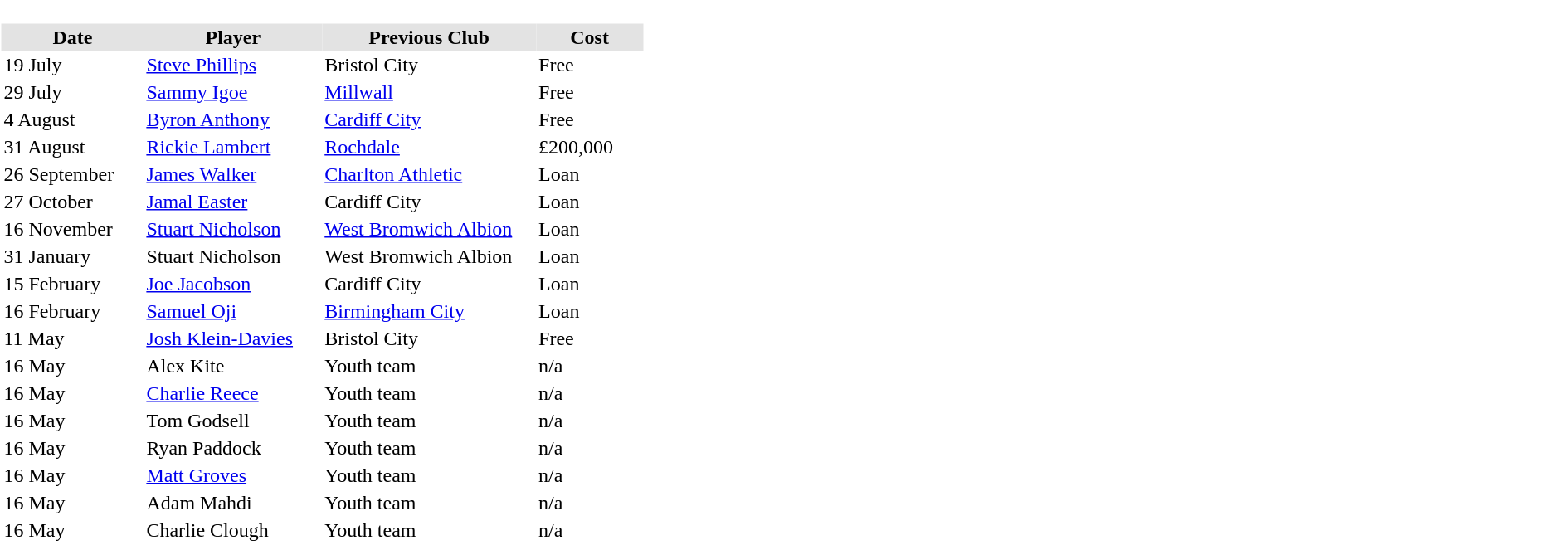<table border="0" width="100%">
<tr>
<td bgcolor="#FFFFFF" valign="top" align="left" width="100%"><br><table border="0" cellspacing="0" cellpadding="2">
<tr bgcolor=e3e3e3>
<th width=20%>Date</th>
<th width=25%>Player</th>
<th width=30%>Previous Club</th>
<th width=15%>Cost</th>
</tr>
<tr>
<td>19 July</td>
<td> <a href='#'>Steve Phillips</a></td>
<td>Bristol City</td>
<td>Free</td>
</tr>
<tr>
<td>29 July</td>
<td> <a href='#'>Sammy Igoe</a></td>
<td><a href='#'>Millwall</a></td>
<td>Free</td>
</tr>
<tr>
<td>4 August</td>
<td> <a href='#'>Byron Anthony</a></td>
<td><a href='#'>Cardiff City</a></td>
<td>Free</td>
</tr>
<tr>
<td>31 August</td>
<td> <a href='#'>Rickie Lambert</a></td>
<td><a href='#'>Rochdale</a></td>
<td>£200,000</td>
</tr>
<tr>
<td>26 September</td>
<td> <a href='#'>James Walker</a></td>
<td><a href='#'>Charlton Athletic</a></td>
<td>Loan</td>
</tr>
<tr>
<td>27 October</td>
<td> <a href='#'>Jamal Easter</a></td>
<td>Cardiff City</td>
<td>Loan</td>
</tr>
<tr>
<td>16 November</td>
<td> <a href='#'>Stuart Nicholson</a></td>
<td><a href='#'>West Bromwich Albion</a></td>
<td>Loan</td>
</tr>
<tr>
<td>31 January</td>
<td> Stuart Nicholson</td>
<td>West Bromwich Albion</td>
<td>Loan</td>
</tr>
<tr>
<td>15 February</td>
<td> <a href='#'>Joe Jacobson</a></td>
<td>Cardiff City</td>
<td>Loan</td>
</tr>
<tr>
<td>16 February</td>
<td> <a href='#'>Samuel Oji</a></td>
<td><a href='#'>Birmingham City</a></td>
<td>Loan</td>
</tr>
<tr>
<td>11 May</td>
<td> <a href='#'>Josh Klein-Davies</a></td>
<td>Bristol City</td>
<td>Free</td>
</tr>
<tr>
<td>16 May</td>
<td> Alex Kite</td>
<td>Youth team</td>
<td>n/a</td>
</tr>
<tr>
<td>16 May</td>
<td> <a href='#'>Charlie Reece</a></td>
<td>Youth team</td>
<td>n/a</td>
</tr>
<tr>
<td>16 May</td>
<td> Tom Godsell</td>
<td>Youth team</td>
<td>n/a</td>
</tr>
<tr>
<td>16 May</td>
<td> Ryan Paddock</td>
<td>Youth team</td>
<td>n/a</td>
</tr>
<tr>
<td>16 May</td>
<td> <a href='#'>Matt Groves</a></td>
<td>Youth team</td>
<td>n/a</td>
</tr>
<tr>
<td>16 May</td>
<td> Adam Mahdi</td>
<td>Youth team</td>
<td>n/a</td>
</tr>
<tr>
<td>16 May</td>
<td> Charlie Clough</td>
<td>Youth team</td>
<td>n/a</td>
</tr>
</table>
</td>
</tr>
<tr>
</tr>
</table>
